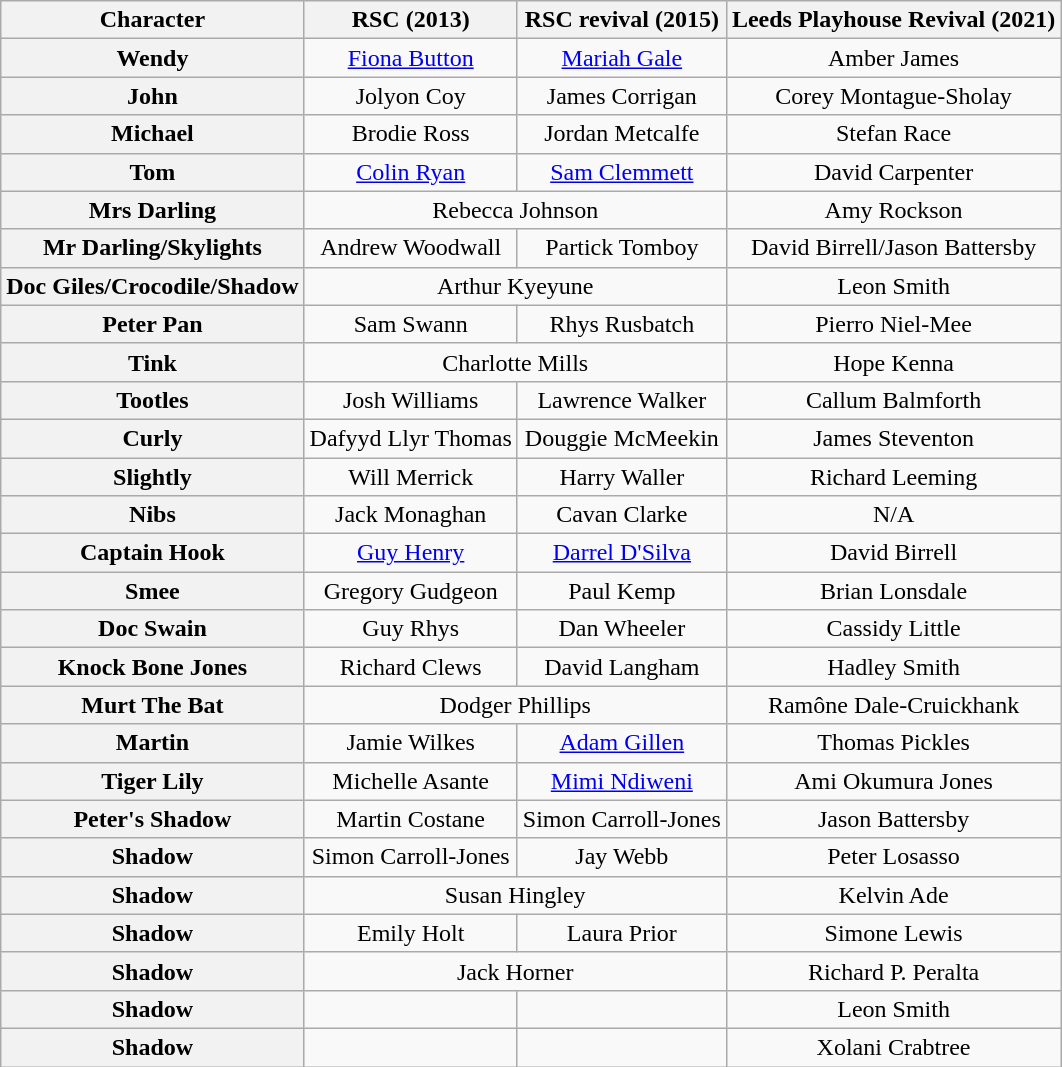<table class="wikitable">
<tr>
<th scope="col">Character</th>
<th scope="col" class="unsortable">RSC (2013)</th>
<th scope="col" class="unsortable">RSC revival (2015)</th>
<th scope="col" class="unsortable">Leeds Playhouse Revival (2021)</th>
</tr>
<tr>
<th scope="row">Wendy</th>
<td align="center"><a href='#'>Fiona Button</a></td>
<td align="center"><a href='#'>Mariah Gale</a></td>
<td align="center">Amber James</td>
</tr>
<tr>
<th scope="row">John</th>
<td align="center">Jolyon Coy</td>
<td align="center">James Corrigan</td>
<td align="center">Corey Montague-Sholay</td>
</tr>
<tr>
<th scope="row">Michael</th>
<td align="center">Brodie Ross</td>
<td align="center">Jordan Metcalfe</td>
<td align="center">Stefan Race</td>
</tr>
<tr>
<th scope="row">Tom</th>
<td align="center"><a href='#'>Colin Ryan</a></td>
<td align="center"><a href='#'>Sam Clemmett</a></td>
<td align="center">David Carpenter</td>
</tr>
<tr>
<th scope="row">Mrs Darling</th>
<td colspan="2" align="center">Rebecca Johnson</td>
<td align="center">Amy Rockson</td>
</tr>
<tr>
<th scope="row">Mr Darling/Skylights</th>
<td align="center">Andrew Woodwall</td>
<td align="center">Partick Tomboy</td>
<td align="center">David Birrell/Jason Battersby</td>
</tr>
<tr>
<th scope="row">Doc Giles/Crocodile/Shadow</th>
<td colspan="2" align="center">Arthur Kyeyune</td>
<td align="center">Leon Smith</td>
</tr>
<tr>
<th scope="row">Peter Pan</th>
<td align="center">Sam Swann</td>
<td align="center">Rhys Rusbatch</td>
<td align="center">Pierro Niel-Mee</td>
</tr>
<tr>
<th scope="row">Tink</th>
<td colspan="2" align="center">Charlotte Mills</td>
<td align="center">Hope Kenna</td>
</tr>
<tr>
<th scope="row">Tootles</th>
<td align="center">Josh Williams</td>
<td align="center">Lawrence Walker</td>
<td align="center">Callum Balmforth</td>
</tr>
<tr>
<th scope="row">Curly</th>
<td align="center">Dafyyd Llyr Thomas</td>
<td align="center">Douggie McMeekin</td>
<td align="center">James Steventon</td>
</tr>
<tr>
<th scope="row">Slightly</th>
<td align="center">Will Merrick</td>
<td align="center">Harry Waller</td>
<td align="center">Richard Leeming</td>
</tr>
<tr>
<th scope="row">Nibs</th>
<td align="center">Jack Monaghan</td>
<td align="center">Cavan Clarke</td>
<td align="center">N/A</td>
</tr>
<tr>
<th scope="row">Captain Hook</th>
<td align="center"><a href='#'>Guy Henry</a></td>
<td align="center"><a href='#'>Darrel D'Silva</a></td>
<td align="center">David Birrell</td>
</tr>
<tr>
<th scope="row">Smee</th>
<td align="center">Gregory Gudgeon</td>
<td align="center">Paul Kemp</td>
<td align="center">Brian Lonsdale</td>
</tr>
<tr>
<th scope="row">Doc Swain</th>
<td align="center">Guy Rhys</td>
<td align="center">Dan Wheeler</td>
<td align="center">Cassidy Little</td>
</tr>
<tr>
<th scope="row">Knock Bone Jones</th>
<td align="center">Richard Clews</td>
<td align="center">David Langham</td>
<td align="center">Hadley Smith</td>
</tr>
<tr>
<th scope="row">Murt The Bat</th>
<td colspan="2" align="center">Dodger Phillips</td>
<td align="center">Ramône Dale-Cruickhank</td>
</tr>
<tr>
<th scope="row">Martin</th>
<td align="center">Jamie Wilkes</td>
<td align="center"><a href='#'>Adam Gillen</a></td>
<td align="center">Thomas Pickles</td>
</tr>
<tr>
<th scope="row">Tiger Lily</th>
<td align="center">Michelle Asante</td>
<td align="center"><a href='#'>Mimi Ndiweni</a></td>
<td align="center">Ami Okumura Jones</td>
</tr>
<tr>
<th scope="row">Peter's Shadow</th>
<td align="center">Martin Costane</td>
<td align="center">Simon Carroll-Jones</td>
<td align="center">Jason Battersby</td>
</tr>
<tr>
<th scope="row">Shadow</th>
<td align="center">Simon Carroll-Jones</td>
<td align="center">Jay Webb</td>
<td align="center">Peter Losasso</td>
</tr>
<tr>
<th scope="row">Shadow</th>
<td colspan="2" align="center">Susan Hingley</td>
<td align="center">Kelvin Ade</td>
</tr>
<tr>
<th scope="row">Shadow</th>
<td align="center">Emily Holt</td>
<td align="center">Laura Prior</td>
<td align="center">Simone Lewis</td>
</tr>
<tr>
<th scope="row">Shadow</th>
<td colspan="2" align="center">Jack Horner</td>
<td align="center">Richard P. Peralta</td>
</tr>
<tr>
<th scope="row">Shadow</th>
<td align="center"></td>
<td align="center"></td>
<td align="center">Leon Smith</td>
</tr>
<tr>
<th scope="row">Shadow</th>
<td align="center"></td>
<td align="center"></td>
<td align="center">Xolani Crabtree</td>
</tr>
</table>
